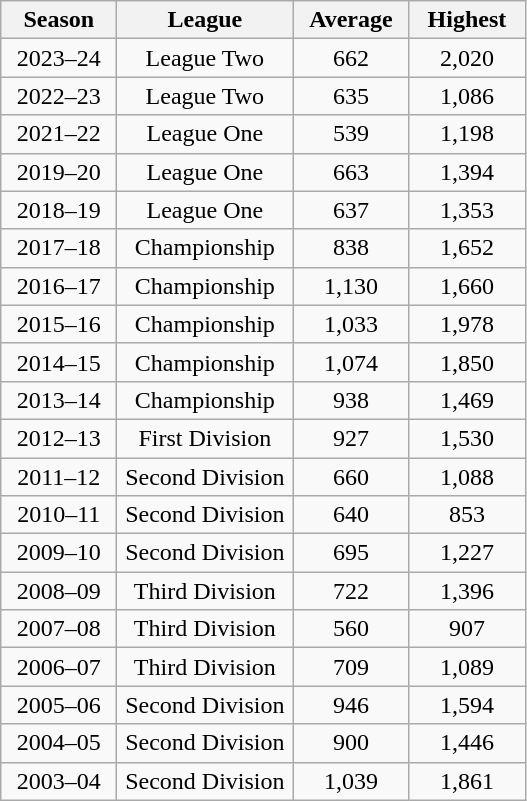<table class="wikitable" style="text-align:center">
<tr>
<th width=70>Season</th>
<th width=110>League</th>
<th width=70>Average</th>
<th width=70>Highest</th>
</tr>
<tr>
<td>2023–24</td>
<td>League Two</td>
<td>662</td>
<td>2,020</td>
</tr>
<tr>
<td>2022–23</td>
<td>League Two</td>
<td>635</td>
<td>1,086</td>
</tr>
<tr>
<td>2021–22</td>
<td>League One</td>
<td>539</td>
<td>1,198</td>
</tr>
<tr>
<td>2019–20</td>
<td>League One</td>
<td>663</td>
<td>1,394</td>
</tr>
<tr>
<td>2018–19</td>
<td>League One</td>
<td>637</td>
<td>1,353</td>
</tr>
<tr>
<td>2017–18</td>
<td>Championship</td>
<td>838</td>
<td>1,652</td>
</tr>
<tr>
<td>2016–17</td>
<td>Championship</td>
<td>1,130</td>
<td>1,660</td>
</tr>
<tr>
<td>2015–16</td>
<td>Championship</td>
<td>1,033</td>
<td>1,978</td>
</tr>
<tr>
<td>2014–15</td>
<td>Championship</td>
<td>1,074</td>
<td>1,850</td>
</tr>
<tr>
<td>2013–14</td>
<td>Championship</td>
<td>938</td>
<td>1,469</td>
</tr>
<tr>
<td>2012–13</td>
<td>First Division</td>
<td>927</td>
<td>1,530</td>
</tr>
<tr>
<td>2011–12</td>
<td>Second Division</td>
<td>660</td>
<td>1,088</td>
</tr>
<tr>
<td>2010–11</td>
<td>Second Division</td>
<td>640</td>
<td>853</td>
</tr>
<tr>
<td>2009–10</td>
<td>Second Division</td>
<td>695</td>
<td>1,227</td>
</tr>
<tr>
<td>2008–09</td>
<td>Third Division</td>
<td>722</td>
<td>1,396</td>
</tr>
<tr>
<td>2007–08</td>
<td>Third Division</td>
<td>560</td>
<td>907</td>
</tr>
<tr>
<td>2006–07</td>
<td>Third Division</td>
<td>709</td>
<td>1,089</td>
</tr>
<tr>
<td>2005–06</td>
<td>Second Division</td>
<td>946</td>
<td>1,594</td>
</tr>
<tr>
<td>2004–05</td>
<td>Second Division</td>
<td>900</td>
<td>1,446</td>
</tr>
<tr>
<td>2003–04</td>
<td>Second Division</td>
<td>1,039</td>
<td>1,861</td>
</tr>
</table>
